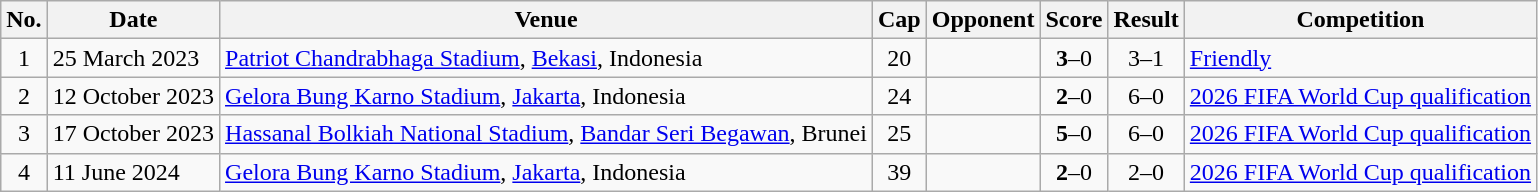<table class="wikitable sortable">
<tr>
<th scope=col>No.</th>
<th scope=col>Date</th>
<th scope=col>Venue</th>
<th scope=col>Cap</th>
<th scope=col>Opponent</th>
<th scope=col>Score</th>
<th scope=col>Result</th>
<th scope=col>Competition</th>
</tr>
<tr>
<td align=center>1</td>
<td>25 March 2023</td>
<td><a href='#'>Patriot Chandrabhaga Stadium</a>, <a href='#'>Bekasi</a>, Indonesia</td>
<td align=center>20</td>
<td></td>
<td align=center><strong>3</strong>–0</td>
<td align=center>3–1</td>
<td><a href='#'>Friendly</a></td>
</tr>
<tr>
<td align=center>2</td>
<td>12 October 2023</td>
<td><a href='#'>Gelora Bung Karno Stadium</a>, <a href='#'>Jakarta</a>, Indonesia</td>
<td align=center>24</td>
<td></td>
<td align=center><strong>2</strong>–0</td>
<td align=center>6–0</td>
<td><a href='#'>2026 FIFA World Cup qualification</a></td>
</tr>
<tr>
<td align=center>3</td>
<td>17 October 2023</td>
<td><a href='#'>Hassanal Bolkiah National Stadium</a>, <a href='#'>Bandar Seri Begawan</a>, Brunei</td>
<td align=center>25</td>
<td></td>
<td align=center><strong>5</strong>–0</td>
<td align=center>6–0</td>
<td><a href='#'>2026 FIFA World Cup qualification</a></td>
</tr>
<tr>
<td align=center>4</td>
<td>11 June 2024</td>
<td><a href='#'>Gelora Bung Karno Stadium</a>, <a href='#'>Jakarta</a>, Indonesia</td>
<td align=center>39</td>
<td></td>
<td align=center><strong>2</strong>–0</td>
<td align=center>2–0</td>
<td><a href='#'>2026 FIFA World Cup qualification</a></td>
</tr>
</table>
